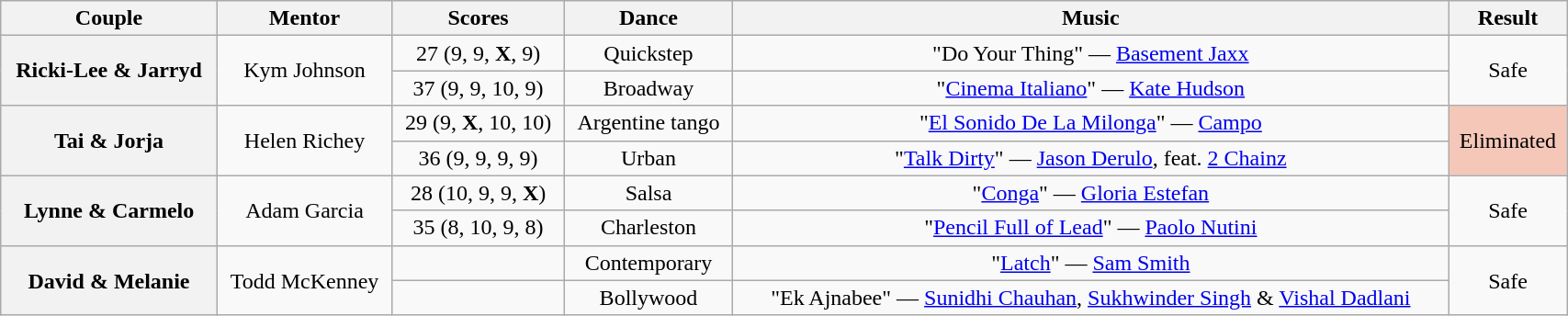<table class="wikitable sortable" style="text-align:center; width: 90%">
<tr>
<th scope="col">Couple</th>
<th scope="col" class="unsortable">Mentor</th>
<th scope="col">Scores</th>
<th scope="col" class="unsortable">Dance</th>
<th scope="col" class="unsortable">Music</th>
<th scope="col" class="unsortable">Result</th>
</tr>
<tr>
<th scope="row" rowspan=2>Ricki-Lee & Jarryd</th>
<td rowspan="2">Kym Johnson</td>
<td>27 (9, 9, <strong>X</strong>, 9)</td>
<td>Quickstep</td>
<td>"Do Your Thing" — <a href='#'>Basement Jaxx</a></td>
<td rowspan=2>Safe</td>
</tr>
<tr>
<td>37 (9, 9, 10, 9)</td>
<td>Broadway</td>
<td>"<a href='#'>Cinema Italiano</a>" — <a href='#'>Kate Hudson</a></td>
</tr>
<tr>
<th scope="row" rowspan=2>Tai & Jorja</th>
<td rowspan="2">Helen Richey</td>
<td>29 (9, <strong>X</strong>, 10, 10)</td>
<td>Argentine tango</td>
<td>"<a href='#'>El Sonido De La Milonga</a>" — <a href='#'>Campo</a></td>
<td rowspan=2 bgcolor="f4c7b8">Eliminated</td>
</tr>
<tr>
<td>36 (9, 9, 9, 9)</td>
<td>Urban</td>
<td>"<a href='#'>Talk Dirty</a>" — <a href='#'>Jason Derulo</a>, feat. <a href='#'>2 Chainz</a></td>
</tr>
<tr>
<th scope="row" rowspan=2>Lynne & Carmelo</th>
<td rowspan="2">Adam Garcia</td>
<td>28 (10, 9, 9, <strong>X</strong>)</td>
<td>Salsa</td>
<td>"<a href='#'>Conga</a>" — <a href='#'>Gloria Estefan</a></td>
<td rowspan=2>Safe</td>
</tr>
<tr>
<td>35 (8, 10, 9, 8)</td>
<td>Charleston</td>
<td>"<a href='#'>Pencil Full of Lead</a>" — <a href='#'>Paolo Nutini</a></td>
</tr>
<tr>
<th scope="row" rowspan=2>David & Melanie</th>
<td rowspan="2">Todd McKenney</td>
<td></td>
<td>Contemporary</td>
<td>"<a href='#'>Latch</a>" — <a href='#'>Sam Smith</a></td>
<td rowspan=2>Safe</td>
</tr>
<tr>
<td></td>
<td>Bollywood</td>
<td>"Ek Ajnabee" — <a href='#'>Sunidhi Chauhan</a>, <a href='#'>Sukhwinder Singh</a> & <a href='#'>Vishal Dadlani</a></td>
</tr>
</table>
